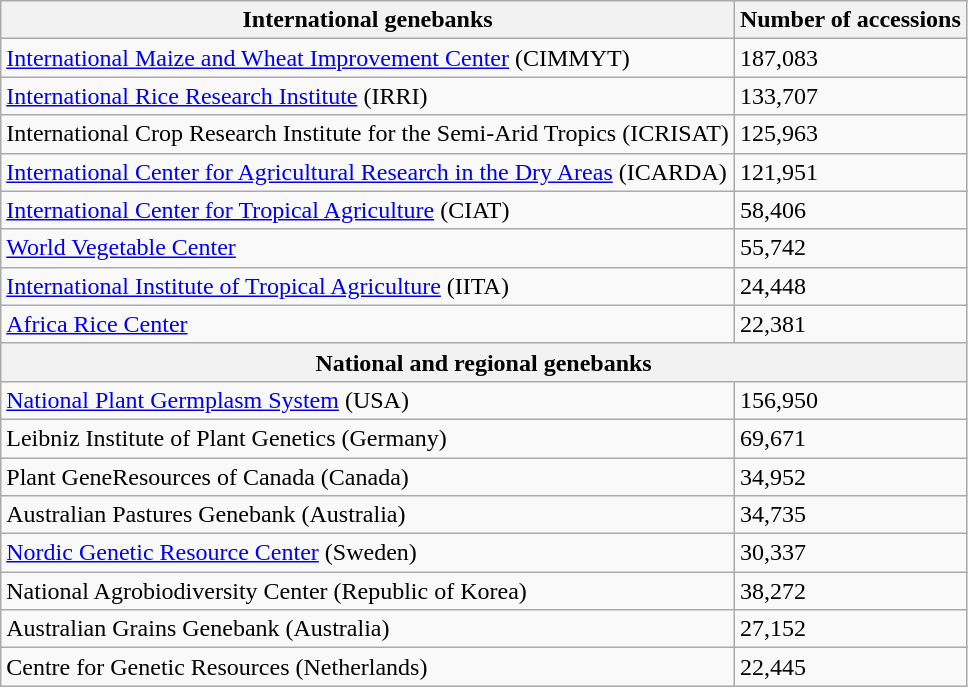<table class="wikitable">
<tr>
<th>International genebanks</th>
<th>Number of accessions</th>
</tr>
<tr>
<td><a href='#'>International Maize and Wheat Improvement Center</a> (CIMMYT)</td>
<td>187,083</td>
</tr>
<tr>
<td><a href='#'>International Rice Research Institute</a> (IRRI)</td>
<td>133,707</td>
</tr>
<tr>
<td>International Crop Research Institute for the Semi-Arid Tropics (ICRISAT)</td>
<td>125,963</td>
</tr>
<tr>
<td><a href='#'>International Center for Agricultural Research in the Dry Areas</a> (ICARDA)</td>
<td>121,951</td>
</tr>
<tr>
<td><a href='#'>International Center for Tropical Agriculture</a> (CIAT)</td>
<td>58,406</td>
</tr>
<tr>
<td><a href='#'>World Vegetable Center</a></td>
<td>55,742</td>
</tr>
<tr>
<td><a href='#'>International Institute of Tropical Agriculture</a> (IITA)</td>
<td>24,448</td>
</tr>
<tr>
<td><a href='#'>Africa Rice Center</a></td>
<td>22,381</td>
</tr>
<tr>
<th colspan=2>National and regional genebanks</th>
</tr>
<tr>
<td><a href='#'>National Plant Germplasm System</a> (USA)</td>
<td>156,950</td>
</tr>
<tr `>
<td>Leibniz Institute of Plant Genetics (Germany)</td>
<td>69,671</td>
</tr>
<tr>
<td>Plant GeneResources of Canada (Canada)</td>
<td>34,952</td>
</tr>
<tr>
<td>Australian Pastures Genebank (Australia)</td>
<td>34,735</td>
</tr>
<tr>
<td><a href='#'>Nordic Genetic Resource Center</a> (Sweden)</td>
<td>30,337</td>
</tr>
<tr>
<td>National Agrobiodiversity Center (Republic of Korea)</td>
<td>38,272</td>
</tr>
<tr>
<td>Australian Grains Genebank (Australia)</td>
<td>27,152</td>
</tr>
<tr>
<td>Centre for Genetic Resources (Netherlands)</td>
<td>22,445</td>
</tr>
</table>
